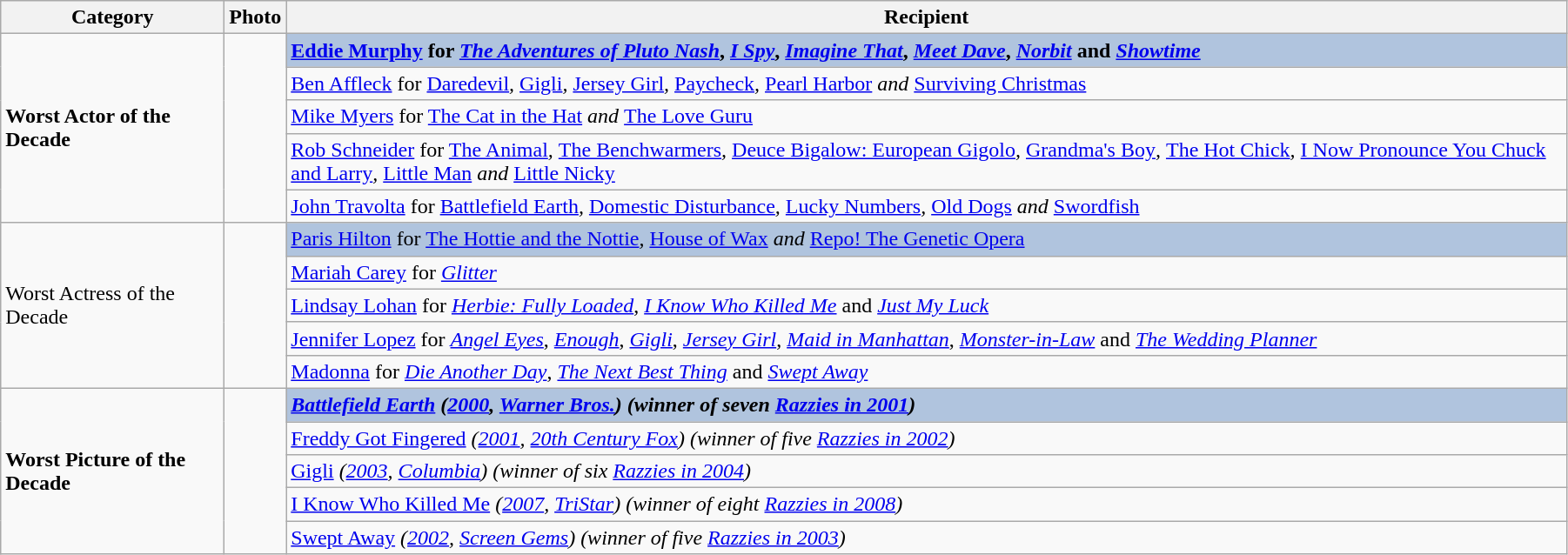<table class="wikitable" width="95%" align="centre">
<tr>
<th>Category</th>
<th>Photo</th>
<th>Recipient</th>
</tr>
<tr>
<td rowspan=5><strong>Worst Actor of the Decade</strong></td>
<td rowspan=5></td>
<td style="background:#B0C4DE"><strong><a href='#'>Eddie Murphy</a> for <em><a href='#'>The Adventures of Pluto Nash</a></em>, <em><a href='#'>I Spy</a></em>, <em><a href='#'>Imagine That</a></em>, <em><a href='#'>Meet Dave</a></em>, <em><a href='#'>Norbit</a></em> and <em><a href='#'>Showtime</a><strong><em></td>
</tr>
<tr>
<td><a href='#'>Ben Affleck</a> for </em><a href='#'>Daredevil</a><em>, </em><a href='#'>Gigli</a><em>, </em><a href='#'>Jersey Girl</a><em>, </em><a href='#'>Paycheck</a><em>, </em><a href='#'>Pearl Harbor</a><em> and </em><a href='#'>Surviving Christmas</a><em></td>
</tr>
<tr>
<td><a href='#'>Mike Myers</a> for </em><a href='#'>The Cat in the Hat</a><em> and </em><a href='#'>The Love Guru</a><em></td>
</tr>
<tr>
<td><a href='#'>Rob Schneider</a> for </em><a href='#'>The Animal</a><em>, </em><a href='#'>The Benchwarmers</a><em>, </em><a href='#'>Deuce Bigalow: European Gigolo</a><em>, </em><a href='#'>Grandma's Boy</a><em>, </em><a href='#'>The Hot Chick</a><em>, </em><a href='#'>I Now Pronounce You Chuck and Larry</a><em>, </em><a href='#'>Little Man</a><em> and </em><a href='#'>Little Nicky</a><em></td>
</tr>
<tr>
<td><a href='#'>John Travolta</a> for </em><a href='#'>Battlefield Earth</a><em>, </em><a href='#'>Domestic Disturbance</a><em>, </em><a href='#'>Lucky Numbers</a><em>, </em><a href='#'>Old Dogs</a><em> and </em><a href='#'>Swordfish</a><em></td>
</tr>
<tr>
<td rowspan=5></strong>Worst Actress of the Decade<strong></td>
<td rowspan=5></td>
<td style="background:#B0C4DE"></strong><a href='#'>Paris Hilton</a> for </em><a href='#'>The Hottie and the Nottie</a><em>, </em><a href='#'>House of Wax</a><em> and </em><a href='#'>Repo! The Genetic Opera</a></em></strong></td>
</tr>
<tr>
<td><a href='#'>Mariah Carey</a> for <em><a href='#'>Glitter</a></em></td>
</tr>
<tr>
<td><a href='#'>Lindsay Lohan</a> for <em><a href='#'>Herbie: Fully Loaded</a></em>, <em><a href='#'>I Know Who Killed Me</a></em> and <em><a href='#'>Just My Luck</a></em></td>
</tr>
<tr>
<td><a href='#'>Jennifer Lopez</a> for <em><a href='#'>Angel Eyes</a></em>, <em><a href='#'>Enough</a></em>, <em><a href='#'>Gigli</a></em>, <em><a href='#'>Jersey Girl</a></em>, <em><a href='#'>Maid in Manhattan</a></em>, <em><a href='#'>Monster-in-Law</a></em> and <em><a href='#'>The Wedding Planner</a></em></td>
</tr>
<tr>
<td><a href='#'>Madonna</a> for <em><a href='#'>Die Another Day</a></em>, <em><a href='#'>The Next Best Thing</a></em> and <em><a href='#'>Swept Away</a></em></td>
</tr>
<tr>
<td rowspan=5><strong>Worst Picture of the Decade</strong></td>
<td rowspan=5></td>
<td style="background:#B0C4DE"><strong><em><a href='#'>Battlefield Earth</a><em> (<a href='#'>2000</a>, <a href='#'>Warner Bros.</a>) (winner of seven <a href='#'>Razzies in 2001</a>)<strong></td>
</tr>
<tr>
<td></em><a href='#'>Freddy Got Fingered</a><em> (<a href='#'>2001</a>, <a href='#'>20th Century Fox</a>) (winner of five <a href='#'>Razzies in 2002</a>)</td>
</tr>
<tr>
<td></em><a href='#'>Gigli</a><em> (<a href='#'>2003</a>, <a href='#'>Columbia</a>) (winner of six <a href='#'>Razzies in 2004</a>)</td>
</tr>
<tr>
<td></em><a href='#'>I Know Who Killed Me</a><em> (<a href='#'>2007</a>, <a href='#'>TriStar</a>) (winner of eight <a href='#'>Razzies in 2008</a>)</td>
</tr>
<tr>
<td></em><a href='#'>Swept Away</a><em> (<a href='#'>2002</a>, <a href='#'>Screen Gems</a>) (winner of five <a href='#'>Razzies in 2003</a>)</td>
</tr>
</table>
